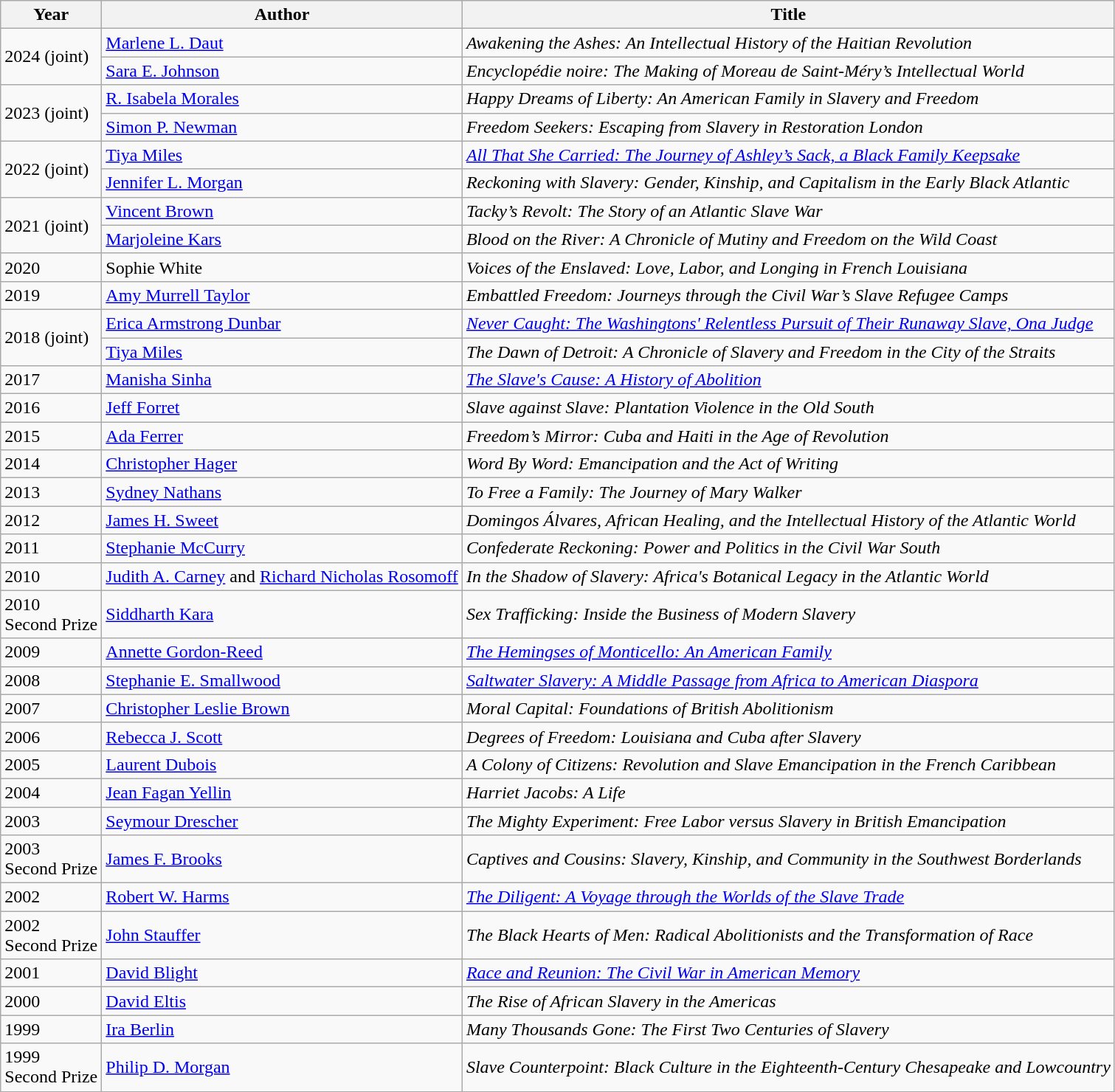<table class="wikitable">
<tr>
<th>Year</th>
<th>Author</th>
<th>Title</th>
</tr>
<tr>
<td rowspan="2">2024 (joint)</td>
<td><a href='#'>Marlene L. Daut</a></td>
<td><em>Awakening the Ashes: An Intellectual History of the Haitian Revolution</em></td>
</tr>
<tr>
<td><a href='#'>Sara E. Johnson</a></td>
<td><em>Encyclopédie noire: The Making of Moreau de Saint-Méry’s Intellectual World</em></td>
</tr>
<tr>
<td rowspan="2">2023 (joint)</td>
<td><a href='#'>R. Isabela Morales</a></td>
<td><em>Happy Dreams of Liberty: An American Family in Slavery and Freedom</em></td>
</tr>
<tr>
<td><a href='#'>Simon P. Newman</a></td>
<td><em>Freedom Seekers: Escaping from Slavery in Restoration London</em></td>
</tr>
<tr>
<td rowspan=2>2022 (joint)</td>
<td><a href='#'>Tiya Miles</a></td>
<td><em><a href='#'>All That She Carried: The Journey of Ashley’s Sack, a Black Family Keepsake</a></em></td>
</tr>
<tr>
<td><a href='#'>Jennifer L. Morgan</a></td>
<td><em>Reckoning with Slavery: Gender, Kinship, and Capitalism in the Early Black Atlantic</em></td>
</tr>
<tr>
<td rowspan=2>2021 (joint)</td>
<td><a href='#'>Vincent Brown</a></td>
<td><em>Tacky’s Revolt: The Story of an Atlantic Slave War</em></td>
</tr>
<tr>
<td><a href='#'>Marjoleine Kars</a></td>
<td><em>Blood on the River: A Chronicle of Mutiny and Freedom on the Wild Coast</em></td>
</tr>
<tr>
<td>2020</td>
<td>Sophie White</td>
<td><em>Voices of the Enslaved: Love, Labor, and Longing in French Louisiana</em></td>
</tr>
<tr>
<td>2019</td>
<td><a href='#'>Amy Murrell Taylor</a></td>
<td><em>Embattled Freedom: Journeys through the Civil War’s Slave Refugee Camps</em></td>
</tr>
<tr>
<td rowspan=2>2018 (joint)</td>
<td><a href='#'>Erica Armstrong Dunbar</a></td>
<td><em><a href='#'>Never Caught: The Washingtons' Relentless Pursuit of Their Runaway Slave, Ona Judge</a></em></td>
</tr>
<tr>
<td><a href='#'>Tiya Miles</a></td>
<td><em>The Dawn of Detroit: A Chronicle of Slavery and Freedom in the City of the Straits</em></td>
</tr>
<tr>
<td>2017</td>
<td><a href='#'>Manisha Sinha</a></td>
<td><em><a href='#'>The Slave's Cause: A History of Abolition</a></em></td>
</tr>
<tr>
<td>2016</td>
<td><a href='#'>Jeff Forret</a></td>
<td><em>Slave against Slave: Plantation Violence in the Old South</em></td>
</tr>
<tr>
<td>2015</td>
<td><a href='#'>Ada Ferrer</a></td>
<td><em>Freedom’s Mirror: Cuba and Haiti in the Age of Revolution</em></td>
</tr>
<tr>
<td>2014</td>
<td><a href='#'>Christopher Hager</a></td>
<td><em>Word By Word: Emancipation and the Act of Writing</em></td>
</tr>
<tr>
<td>2013</td>
<td><a href='#'>Sydney Nathans</a></td>
<td><em>To Free a Family: The Journey of Mary Walker</em></td>
</tr>
<tr>
<td>2012</td>
<td><a href='#'>James H. Sweet</a></td>
<td><em>Domingos Álvares, African Healing, and the Intellectual History of the Atlantic World</em></td>
</tr>
<tr>
<td>2011</td>
<td><a href='#'>Stephanie McCurry</a></td>
<td><em>Confederate Reckoning: Power and Politics in the Civil War South</em></td>
</tr>
<tr>
<td>2010</td>
<td><a href='#'>Judith A. Carney</a> and <a href='#'>Richard Nicholas Rosomoff</a></td>
<td><em>In the Shadow of Slavery: Africa's Botanical Legacy in the Atlantic World</em></td>
</tr>
<tr>
<td>2010 <br> Second Prize</td>
<td><a href='#'>Siddharth Kara</a></td>
<td><em>Sex Trafficking: Inside the Business of Modern Slavery</em></td>
</tr>
<tr>
<td>2009</td>
<td><a href='#'>Annette Gordon-Reed</a></td>
<td><em><a href='#'>The Hemingses of Monticello: An American Family</a></em></td>
</tr>
<tr>
<td>2008</td>
<td><a href='#'>Stephanie E. Smallwood</a></td>
<td><em><a href='#'>Saltwater Slavery: A Middle Passage from Africa to American Diaspora</a></em></td>
</tr>
<tr>
<td>2007</td>
<td><a href='#'>Christopher Leslie Brown</a></td>
<td><em>Moral Capital: Foundations of British Abolitionism</em></td>
</tr>
<tr>
<td>2006</td>
<td><a href='#'>Rebecca J. Scott</a></td>
<td><em>Degrees of Freedom: Louisiana and Cuba after Slavery</em></td>
</tr>
<tr>
<td>2005</td>
<td><a href='#'>Laurent Dubois</a></td>
<td><em>A Colony of Citizens: Revolution and Slave Emancipation in the French Caribbean</em></td>
</tr>
<tr>
<td>2004</td>
<td><a href='#'>Jean Fagan Yellin</a></td>
<td><em>Harriet Jacobs: A Life</em></td>
</tr>
<tr>
<td>2003</td>
<td><a href='#'>Seymour Drescher</a></td>
<td><em>The Mighty Experiment: Free Labor versus Slavery in British Emancipation</em></td>
</tr>
<tr>
<td>2003 <br> Second Prize</td>
<td><a href='#'>James F. Brooks</a></td>
<td><em>Captives and Cousins: Slavery, Kinship, and Community in the Southwest Borderlands</em></td>
</tr>
<tr>
<td>2002</td>
<td><a href='#'>Robert W. Harms</a></td>
<td><em><a href='#'>The Diligent: A Voyage through the Worlds of the Slave Trade</a></em></td>
</tr>
<tr>
<td>2002 <br> Second Prize</td>
<td><a href='#'>John Stauffer</a></td>
<td><em>The Black Hearts of Men: Radical Abolitionists and the Transformation of Race</em></td>
</tr>
<tr>
<td>2001</td>
<td><a href='#'>David Blight</a></td>
<td><em><a href='#'>Race and Reunion: The Civil War in American Memory</a></em></td>
</tr>
<tr>
<td>2000</td>
<td><a href='#'>David Eltis</a></td>
<td><em>The Rise of African Slavery in the Americas</em></td>
</tr>
<tr>
<td>1999</td>
<td><a href='#'>Ira Berlin</a></td>
<td><em>Many Thousands Gone: The First Two Centuries of Slavery</em></td>
</tr>
<tr>
<td>1999 <br> Second Prize</td>
<td><a href='#'>Philip D. Morgan</a></td>
<td><em>Slave Counterpoint: Black Culture in the Eighteenth-Century Chesapeake and Lowcountry</em></td>
</tr>
</table>
